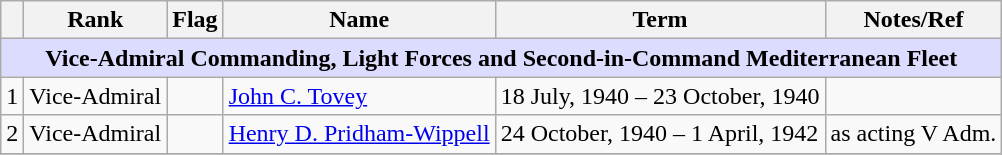<table class="wikitable">
<tr>
<th></th>
<th>Rank</th>
<th>Flag</th>
<th>Name</th>
<th>Term</th>
<th>Notes/Ref</th>
</tr>
<tr>
<td colspan="6" align="center" style="background:#dcdcfe;"><strong>Vice-Admiral Commanding, Light Forces and Second-in-Command Mediterranean Fleet</strong></td>
</tr>
<tr>
<td>1</td>
<td>Vice-Admiral</td>
<td></td>
<td><a href='#'>John C. Tovey</a></td>
<td>18 July, 1940 – 23 October, 1940</td>
<td></td>
</tr>
<tr>
<td>2</td>
<td>Vice-Admiral</td>
<td></td>
<td><a href='#'>Henry D. Pridham-Wippell</a></td>
<td>24 October, 1940 – 1 April, 1942</td>
<td>as acting V Adm. </td>
</tr>
<tr>
</tr>
</table>
